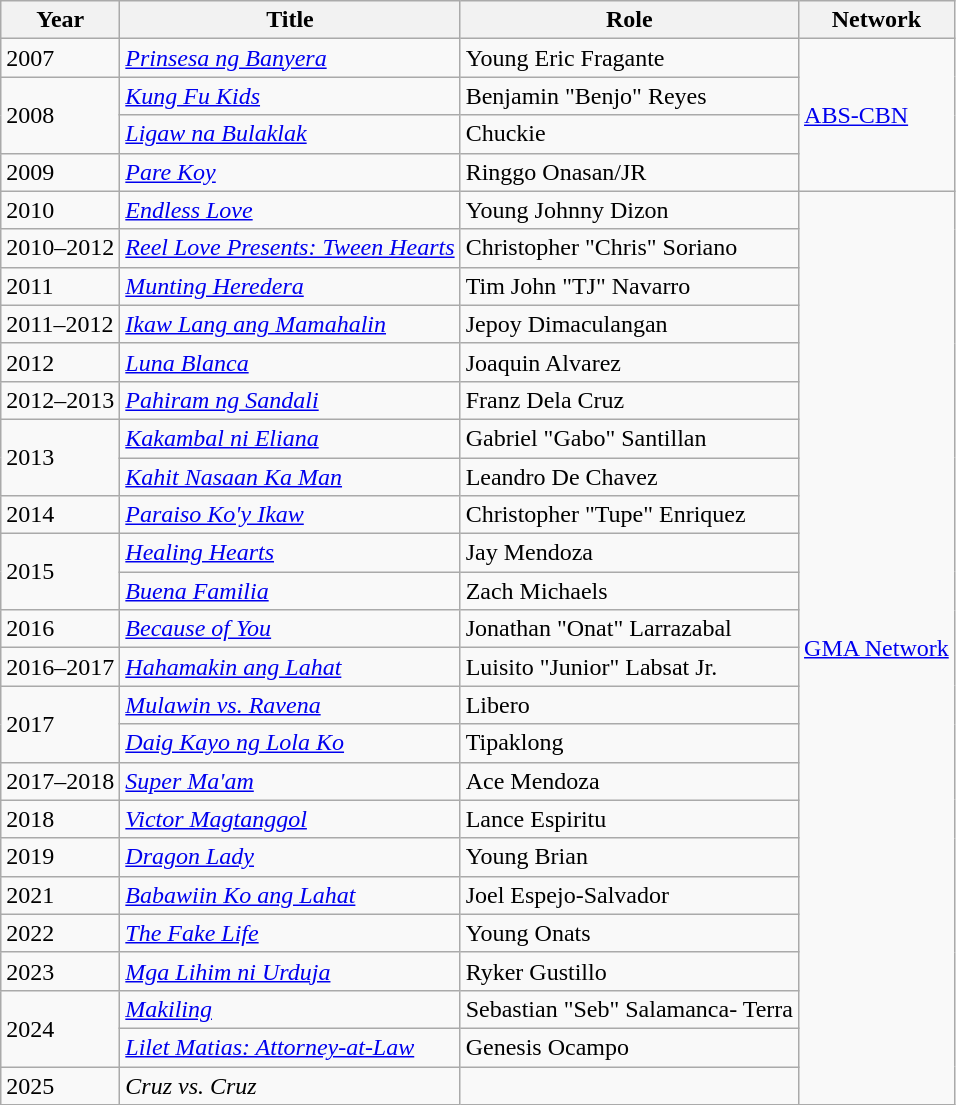<table class="wikitable">
<tr>
<th>Year</th>
<th>Title</th>
<th>Role</th>
<th>Network</th>
</tr>
<tr>
<td>2007</td>
<td><em><a href='#'>Prinsesa ng Banyera</a></em></td>
<td>Young Eric Fragante</td>
<td rowspan="4"><a href='#'>ABS-CBN</a></td>
</tr>
<tr>
<td rowspan="2">2008</td>
<td><em><a href='#'>Kung Fu Kids</a></em></td>
<td>Benjamin "Benjo" Reyes</td>
</tr>
<tr>
<td><em><a href='#'>Ligaw na Bulaklak</a></em></td>
<td>Chuckie</td>
</tr>
<tr>
<td>2009</td>
<td><em><a href='#'>Pare Koy</a></em></td>
<td>Ringgo Onasan/JR</td>
</tr>
<tr>
<td>2010</td>
<td><em><a href='#'>Endless Love</a></em></td>
<td>Young Johnny Dizon</td>
<td rowspan="24"><a href='#'>GMA Network</a></td>
</tr>
<tr>
<td>2010–2012</td>
<td><a href='#'><em>Reel Love Presents: Tween Hearts</em></a></td>
<td>Christopher "Chris" Soriano</td>
</tr>
<tr>
<td>2011</td>
<td><em><a href='#'>Munting Heredera</a></em></td>
<td>Tim John "TJ" Navarro</td>
</tr>
<tr>
<td>2011–2012</td>
<td><em><a href='#'>Ikaw Lang ang Mamahalin</a></em></td>
<td>Jepoy Dimaculangan</td>
</tr>
<tr>
<td>2012</td>
<td><em><a href='#'>Luna Blanca</a></em></td>
<td>Joaquin Alvarez</td>
</tr>
<tr>
<td>2012–2013</td>
<td><em><a href='#'>Pahiram ng Sandali</a></em></td>
<td>Franz Dela Cruz</td>
</tr>
<tr>
<td rowspan="2">2013</td>
<td><em><a href='#'>Kakambal ni Eliana</a></em></td>
<td>Gabriel "Gabo" Santillan</td>
</tr>
<tr>
<td><em><a href='#'>Kahit Nasaan Ka Man</a></em></td>
<td>Leandro De Chavez</td>
</tr>
<tr>
<td>2014</td>
<td><em><a href='#'>Paraiso Ko'y Ikaw</a></em></td>
<td>Christopher "Tupe" Enriquez</td>
</tr>
<tr>
<td rowspan="2">2015</td>
<td><em><a href='#'>Healing Hearts</a></em></td>
<td>Jay Mendoza</td>
</tr>
<tr>
<td><em><a href='#'>Buena Familia</a></em></td>
<td>Zach Michaels</td>
</tr>
<tr>
<td>2016</td>
<td><em><a href='#'>Because of You</a></em></td>
<td>Jonathan "Onat" Larrazabal</td>
</tr>
<tr>
<td>2016–2017</td>
<td><em><a href='#'>Hahamakin ang Lahat</a></em></td>
<td>Luisito "Junior" Labsat Jr.</td>
</tr>
<tr>
<td rowspan="2">2017</td>
<td><em><a href='#'>Mulawin vs. Ravena</a></em></td>
<td>Libero</td>
</tr>
<tr>
<td><em><a href='#'>Daig Kayo ng Lola Ko</a></em></td>
<td>Tipaklong</td>
</tr>
<tr>
<td>2017–2018</td>
<td><em><a href='#'>Super Ma'am</a></em></td>
<td>Ace Mendoza</td>
</tr>
<tr>
<td>2018</td>
<td><em><a href='#'>Victor Magtanggol</a></em></td>
<td>Lance Espiritu</td>
</tr>
<tr>
<td>2019</td>
<td><em><a href='#'>Dragon Lady</a></em></td>
<td>Young Brian</td>
</tr>
<tr>
<td>2021</td>
<td><em><a href='#'>Babawiin Ko ang Lahat</a></em></td>
<td>Joel Espejo-Salvador</td>
</tr>
<tr>
<td>2022</td>
<td><em><a href='#'>The Fake Life</a></em></td>
<td>Young Onats</td>
</tr>
<tr>
<td>2023</td>
<td><em><a href='#'>Mga Lihim ni Urduja</a></em></td>
<td>Ryker Gustillo</td>
</tr>
<tr>
<td rowspan="2">2024</td>
<td><em><a href='#'>Makiling</a></em></td>
<td>Sebastian "Seb" Salamanca- Terra</td>
</tr>
<tr>
<td><em><a href='#'>Lilet Matias: Attorney-at-Law</a></em></td>
<td>Genesis Ocampo</td>
</tr>
<tr>
<td>2025</td>
<td><em>Cruz vs. Cruz</em></td>
<td></td>
</tr>
</table>
